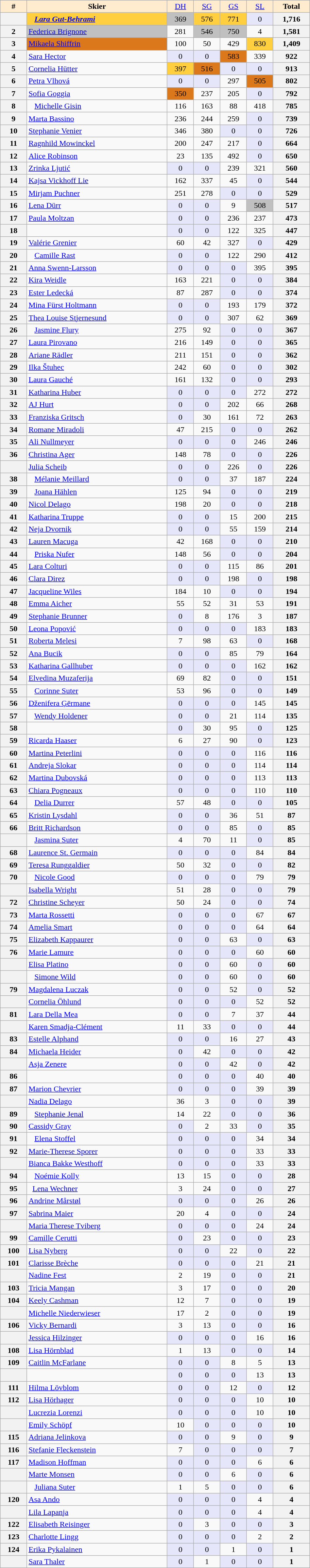<table class="wikitable" width=50% style="font-size:100%; text-align:center;">
<tr>
<td bgcolor=ffebcd><strong>#</strong></td>
<td bgcolor=ffebcd><strong>Skier</strong></td>
<td bgcolor=ffebcd><a href='#'>DH</a><br></td>
<td bgcolor=ffebcd><a href='#'>SG</a><br></td>
<td bgcolor=ffebcd><a href='#'>GS</a><br></td>
<td bgcolor=ffebcd><a href='#'>SL</a><br></td>
<td bgcolor=ffebcd><strong>Total</strong></td>
</tr>
<tr>
<th></th>
<td align=left bgcolor=ffcf40>   <strong><em><a href='#'>Lara Gut-Behrami</a></em></strong></td>
<td bgcolor=c0c0c0>369</td>
<td bgcolor=ffcf40>576</td>
<td bgcolor=ffcf40>771</td>
<td bgcolor=lavender>0</td>
<th>1,716</th>
</tr>
<tr>
<th>2</th>
<td align=left bgcolor=c0c0c0> <a href='#'>Federica Brignone</a></td>
<td>281</td>
<td bgcolor=c0c0c0>546</td>
<td bgcolor=c0c0c0>750</td>
<td>4</td>
<th>1,581</th>
</tr>
<tr>
<th>3</th>
<td align=left bgcolor=db781b> <a href='#'>Mikaela Shiffrin</a></td>
<td>100</td>
<td>50</td>
<td>429</td>
<td bgcolor=ffcf40>830</td>
<th>1,409</th>
</tr>
<tr>
<th>4</th>
<td align=left> <a href='#'>Sara Hector</a></td>
<td bgcolor=lavender>0</td>
<td bgcolor=lavender>0</td>
<td bgcolor=db781b>583</td>
<td>339</td>
<th>922</th>
</tr>
<tr>
<th>5</th>
<td align=left> <a href='#'>Cornelia Hütter</a></td>
<td bgcolor=ffcf40>397</td>
<td bgcolor=db781b>516</td>
<td bgcolor=lavender>0</td>
<td bgcolor=lavender>0</td>
<th>913</th>
</tr>
<tr>
<th>6</th>
<td align=left> <a href='#'>Petra Vlhová</a></td>
<td bgcolor=lavender>0</td>
<td bgcolor=lavender>0</td>
<td>297</td>
<td bgcolor=db781b>505</td>
<th>802</th>
</tr>
<tr>
<th>7</th>
<td align=left> <a href='#'>Sofia Goggia</a></td>
<td bgcolor=db781b>350</td>
<td>237</td>
<td>205</td>
<td bgcolor=lavender>0</td>
<th>792</th>
</tr>
<tr>
<th>8</th>
<td align=left>   <a href='#'>Michelle Gisin</a></td>
<td>116</td>
<td>163</td>
<td>88</td>
<td>418</td>
<th>785</th>
</tr>
<tr>
<th>9</th>
<td align=left> <a href='#'>Marta Bassino</a></td>
<td>236</td>
<td>244</td>
<td>259</td>
<td bgcolor=lavender>0</td>
<th>739</th>
</tr>
<tr>
<th>10</th>
<td align=left> <a href='#'>Stephanie Venier</a></td>
<td>346</td>
<td>380</td>
<td bgcolor=lavender>0</td>
<td bgcolor=lavender>0</td>
<th>726</th>
</tr>
<tr>
<th>11</th>
<td align=left> <a href='#'>Ragnhild Mowinckel</a></td>
<td>200</td>
<td>247</td>
<td>217</td>
<td bgcolor=lavender>0</td>
<th>664</th>
</tr>
<tr>
<th>12</th>
<td align=left> <a href='#'>Alice Robinson</a></td>
<td>23</td>
<td>135</td>
<td>492</td>
<td bgcolor=lavender>0</td>
<th>650</th>
</tr>
<tr>
<th>13</th>
<td align=left> <a href='#'>Zrinka Ljutić</a></td>
<td bgcolor=lavender>0</td>
<td bgcolor=lavender>0</td>
<td>239</td>
<td>321</td>
<th>560</th>
</tr>
<tr>
<th>14</th>
<td align=left> <a href='#'>Kajsa Vickhoff Lie</a></td>
<td>162</td>
<td>337</td>
<td>45</td>
<td bgcolor=lavender>0</td>
<th>544</th>
</tr>
<tr>
<th>15</th>
<td align=left> <a href='#'>Mirjam Puchner</a></td>
<td>251</td>
<td>278</td>
<td bgcolor=lavender>0</td>
<td bgcolor=lavender>0</td>
<th>529</th>
</tr>
<tr>
<th>16</th>
<td align=left> <a href='#'>Lena Dürr</a></td>
<td bgcolor=lavender>0</td>
<td bgcolor=lavender>0</td>
<td>9</td>
<td bgcolor=c0c0c0>508</td>
<th>517</th>
</tr>
<tr>
<th>17</th>
<td align=left> <a href='#'>Paula Moltzan</a></td>
<td bgcolor=lavender>0</td>
<td bgcolor=lavender>0</td>
<td>236</td>
<td>237</td>
<th>473</th>
</tr>
<tr>
<th>18</th>
<td align=left></td>
<td bgcolor=lavender>0</td>
<td bgcolor=lavender>0</td>
<td>122</td>
<td>325</td>
<th>447</th>
</tr>
<tr>
<th>19</th>
<td align=left> <a href='#'>Valérie Grenier</a></td>
<td>60</td>
<td>42</td>
<td>327</td>
<td bgcolor=lavender>0</td>
<th>429</th>
</tr>
<tr>
<th>20</th>
<td align=left>   <a href='#'>Camille Rast</a></td>
<td bgcolor=lavender>0</td>
<td bgcolor=lavender>0</td>
<td>122</td>
<td>290</td>
<th>412</th>
</tr>
<tr>
<th>21</th>
<td align=left> <a href='#'>Anna Swenn-Larsson</a></td>
<td bgcolor=lavender>0</td>
<td bgcolor=lavender>0</td>
<td bgcolor=lavender>0</td>
<td>395</td>
<th>395</th>
</tr>
<tr>
<th>22</th>
<td align=left> <a href='#'>Kira Weidle</a></td>
<td>163</td>
<td>221</td>
<td bgcolor=lavender>0</td>
<td bgcolor=lavender>0</td>
<th>384</th>
</tr>
<tr>
<th>23</th>
<td align=left> <a href='#'>Ester Ledecká</a></td>
<td>87</td>
<td>287</td>
<td bgcolor=lavender>0</td>
<td bgcolor=lavender>0</td>
<th>374</th>
</tr>
<tr>
<th>24</th>
<td align=left> <a href='#'>Mina Fürst Holtmann</a></td>
<td bgcolor=lavender>0</td>
<td bgcolor=lavender>0</td>
<td>193</td>
<td>179</td>
<th>372</th>
</tr>
<tr>
<th>25</th>
<td align=left> <a href='#'>Thea Louise Stjernesund</a></td>
<td bgcolor=lavender>0</td>
<td bgcolor=lavender>0</td>
<td>307</td>
<td>62</td>
<th>369</th>
</tr>
<tr>
<th>26</th>
<td align=left>   <a href='#'>Jasmine Flury</a></td>
<td>275</td>
<td>92</td>
<td bgcolor=lavender>0</td>
<td bgcolor=lavender>0</td>
<th>367</th>
</tr>
<tr>
<th>27</th>
<td align=left> <a href='#'>Laura Pirovano</a></td>
<td>216</td>
<td>149</td>
<td bgcolor=lavender>0</td>
<td bgcolor=lavender>0</td>
<th>365</th>
</tr>
<tr>
<th>28</th>
<td align=left> <a href='#'>Ariane Rädler</a></td>
<td>211</td>
<td>151</td>
<td bgcolor=lavender>0</td>
<td bgcolor=lavender>0</td>
<th>362</th>
</tr>
<tr>
<th>29</th>
<td align=left> <a href='#'>Ilka Štuhec</a></td>
<td>242</td>
<td>60</td>
<td bgcolor=lavender>0</td>
<td bgcolor=lavender>0</td>
<th>302</th>
</tr>
<tr>
<th>30</th>
<td align=left> <a href='#'>Laura Gauché</a></td>
<td>161</td>
<td>132</td>
<td bgcolor=lavender>0</td>
<td bgcolor=lavender>0</td>
<th>293</th>
</tr>
<tr>
<th>31</th>
<td align=left> <a href='#'>Katharina Huber</a></td>
<td bgcolor=lavender>0</td>
<td bgcolor=lavender>0</td>
<td bgcolor=lavender>0</td>
<td>272</td>
<th>272</th>
</tr>
<tr>
<th>32</th>
<td align=left> <a href='#'>AJ Hurt</a></td>
<td bgcolor=lavender>0</td>
<td bgcolor=lavender>0</td>
<td>202</td>
<td>66</td>
<th>268</th>
</tr>
<tr>
<th>33</th>
<td align=left> <a href='#'>Franziska Gritsch</a></td>
<td bgcolor=lavender>0</td>
<td>30</td>
<td>161</td>
<td>72</td>
<th>263</th>
</tr>
<tr>
<th>34</th>
<td align=left> <a href='#'>Romane Miradoli</a></td>
<td>47</td>
<td>215</td>
<td bgcolor=lavender>0</td>
<td bgcolor=lavender>0</td>
<th>262</th>
</tr>
<tr>
<th>35</th>
<td align=left> <a href='#'>Ali Nullmeyer</a></td>
<td bgcolor=lavender>0</td>
<td bgcolor=lavender>0</td>
<td bgcolor=lavender>0</td>
<td>246</td>
<th>246</th>
</tr>
<tr>
<th>36</th>
<td align=left> <a href='#'>Christina Ager</a></td>
<td>148</td>
<td>78</td>
<td bgcolor=lavender>0</td>
<td bgcolor=lavender>0</td>
<th>226</th>
</tr>
<tr>
<th></th>
<td align=left> <a href='#'>Julia Scheib</a></td>
<td bgcolor=lavender>0</td>
<td bgcolor=lavender>0</td>
<td>226</td>
<td bgcolor=lavender>0</td>
<th>226</th>
</tr>
<tr>
<th>38</th>
<td align=left>   <a href='#'>Mélanie Meillard</a></td>
<td bgcolor=lavender>0</td>
<td bgcolor=lavender>0</td>
<td>37</td>
<td>187</td>
<th>224</th>
</tr>
<tr>
<th>39</th>
<td align=left>   <a href='#'>Joana Hählen</a></td>
<td>125</td>
<td>94</td>
<td bgcolor=lavender>0</td>
<td bgcolor=lavender>0</td>
<th>219</th>
</tr>
<tr>
<th>40</th>
<td align=left> <a href='#'>Nicol Delago</a></td>
<td>198</td>
<td>20</td>
<td bgcolor=lavender>0</td>
<td bgcolor=lavender>0</td>
<th>218</th>
</tr>
<tr>
<th>41</th>
<td align=left> <a href='#'>Katharina Truppe</a></td>
<td bgcolor=lavender>0</td>
<td bgcolor=lavender>0</td>
<td>15</td>
<td>200</td>
<th>215</th>
</tr>
<tr>
<th>42</th>
<td align=left> <a href='#'>Neja Dvornik</a></td>
<td bgcolor=lavender>0</td>
<td bgcolor=lavender>0</td>
<td>55</td>
<td>159</td>
<th>214</th>
</tr>
<tr>
<th>43</th>
<td align=left> <a href='#'>Lauren Macuga</a></td>
<td>42</td>
<td>168</td>
<td bgcolor=lavender>0</td>
<td bgcolor=lavender>0</td>
<th>210</th>
</tr>
<tr>
<th>44</th>
<td align=left>   <a href='#'>Priska Nufer</a></td>
<td>148</td>
<td>56</td>
<td bgcolor=lavender>0</td>
<td bgcolor=lavender>0</td>
<th>204</th>
</tr>
<tr>
<th>45</th>
<td align=left> <a href='#'>Lara Colturi</a></td>
<td bgcolor=lavender>0</td>
<td bgcolor=lavender>0</td>
<td>115</td>
<td>86</td>
<th>201</th>
</tr>
<tr>
<th>46</th>
<td align=left> <a href='#'>Clara Direz</a></td>
<td bgcolor=lavender>0</td>
<td bgcolor=lavender>0</td>
<td>198</td>
<td bgcolor=lavender>0</td>
<th>198</th>
</tr>
<tr>
<th>47</th>
<td align=left> <a href='#'>Jacqueline Wiles</a></td>
<td>184</td>
<td>10</td>
<td bgcolor=lavender>0</td>
<td bgcolor=lavender>0</td>
<th>194</th>
</tr>
<tr>
<th>48</th>
<td align=left> <a href='#'>Emma Aicher</a></td>
<td>55</td>
<td>52</td>
<td>31</td>
<td>53</td>
<th>191</th>
</tr>
<tr>
<th>49</th>
<td align=left> <a href='#'>Stephanie Brunner</a></td>
<td bgcolor=lavender>0</td>
<td>8</td>
<td>176</td>
<td>3</td>
<th>187</th>
</tr>
<tr>
<th>50</th>
<td align=left> <a href='#'>Leona Popović</a></td>
<td bgcolor=lavender>0</td>
<td bgcolor=lavender>0</td>
<td bgcolor=lavender>0</td>
<td>183</td>
<th>183</th>
</tr>
<tr>
<th>51</th>
<td align=left> <a href='#'>Roberta Melesi</a></td>
<td>7</td>
<td>98</td>
<td>63</td>
<td bgcolor=lavender>0</td>
<th>168</th>
</tr>
<tr>
<th>52</th>
<td align=left> <a href='#'>Ana Bucik</a></td>
<td bgcolor=lavender>0</td>
<td bgcolor=lavender>0</td>
<td>85</td>
<td>79</td>
<th>164</th>
</tr>
<tr>
<th>53</th>
<td align=left> <a href='#'>Katharina Gallhuber</a></td>
<td bgcolor=lavender>0</td>
<td bgcolor=lavender>0</td>
<td bgcolor=lavender>0</td>
<td>162</td>
<th>162</th>
</tr>
<tr>
<th>54</th>
<td align=left> <a href='#'>Elvedina Muzaferija</a></td>
<td>69</td>
<td>82</td>
<td bgcolor=lavender>0</td>
<td bgcolor=lavender>0</td>
<th>151</th>
</tr>
<tr>
<th>55</th>
<td align=left>   <a href='#'>Corinne Suter</a></td>
<td>53</td>
<td>96</td>
<td bgcolor=lavender>0</td>
<td bgcolor=lavender>0</td>
<th>149</th>
</tr>
<tr>
<th>56</th>
<td align=left> <a href='#'>Dženifera Ģērmane</a></td>
<td bgcolor=lavender>0</td>
<td bgcolor=lavender>0</td>
<td bgcolor=lavender>0</td>
<td>145</td>
<th>145</th>
</tr>
<tr>
<th>57</th>
<td align=left>   <a href='#'>Wendy Holdener</a></td>
<td bgcolor=lavender>0</td>
<td bgcolor=lavender>0</td>
<td>21</td>
<td>114</td>
<th>135</th>
</tr>
<tr>
<th>58</th>
<td align=left></td>
<td bgcolor=lavender>0</td>
<td>30</td>
<td>95</td>
<td bgcolor=lavender>0</td>
<th>125</th>
</tr>
<tr>
<th>59</th>
<td align=left> <a href='#'>Ricarda Haaser</a></td>
<td>6</td>
<td>27</td>
<td>90</td>
<td bgcolor=lavender>0</td>
<th>123</th>
</tr>
<tr>
<th>60</th>
<td align=left> <a href='#'>Martina Peterlini</a></td>
<td bgcolor=lavender>0</td>
<td bgcolor=lavender>0</td>
<td bgcolor=lavender>0</td>
<td>116</td>
<th>116</th>
</tr>
<tr>
<th>61</th>
<td align=left> <a href='#'>Andreja Slokar</a></td>
<td bgcolor=lavender>0</td>
<td bgcolor=lavender>0</td>
<td bgcolor=lavender>0</td>
<td>114</td>
<th>114</th>
</tr>
<tr>
<th>62</th>
<td align=left> <a href='#'>Martina Dubovská</a></td>
<td bgcolor=lavender>0</td>
<td bgcolor=lavender>0</td>
<td bgcolor=lavender>0</td>
<td>113</td>
<th>113</th>
</tr>
<tr>
<th>63</th>
<td align=left> <a href='#'>Chiara Pogneaux</a></td>
<td bgcolor=lavender>0</td>
<td bgcolor=lavender>0</td>
<td bgcolor=lavender>0</td>
<td>110</td>
<th>110</th>
</tr>
<tr>
<th>64</th>
<td align=left>   <a href='#'>Delia Durrer</a></td>
<td>57</td>
<td>48</td>
<td bgcolor=lavender>0</td>
<td bgcolor=lavender>0</td>
<th>105</th>
</tr>
<tr>
<th>65</th>
<td align=left> <a href='#'>Kristin Lysdahl</a></td>
<td bgcolor=lavender>0</td>
<td bgcolor=lavender>0</td>
<td>36</td>
<td>51</td>
<th>87</th>
</tr>
<tr>
<th>66</th>
<td align=left> <a href='#'>Britt Richardson</a></td>
<td bgcolor=lavender>0</td>
<td bgcolor=lavender>0</td>
<td>85</td>
<td bgcolor=lavender>0</td>
<th>85</th>
</tr>
<tr>
<th></th>
<td align=left>   <a href='#'>Jasmina Suter</a></td>
<td>4</td>
<td>70</td>
<td>11</td>
<td bgcolor=lavender>0</td>
<th>85</th>
</tr>
<tr>
<th>68</th>
<td align=left> <a href='#'>Laurence St. Germain</a></td>
<td bgcolor=lavender>0</td>
<td bgcolor=lavender>0</td>
<td bgcolor=lavender>0</td>
<td>84</td>
<th>84</th>
</tr>
<tr>
<th>69</th>
<td align=left> <a href='#'>Teresa Runggaldier</a></td>
<td>50</td>
<td>32</td>
<td bgcolor=lavender>0</td>
<td bgcolor=lavender>0</td>
<th>82</th>
</tr>
<tr>
<th>70</th>
<td align=left>   <a href='#'>Nicole Good</a></td>
<td bgcolor=lavender>0</td>
<td bgcolor=lavender>0</td>
<td bgcolor=lavender>0</td>
<td>79</td>
<th>79</th>
</tr>
<tr>
<th></th>
<td align=left> <a href='#'>Isabella Wright</a></td>
<td>51</td>
<td>28</td>
<td bgcolor=lavender>0</td>
<td bgcolor=lavender>0</td>
<th>79</th>
</tr>
<tr>
<th>72</th>
<td align=left> <a href='#'>Christine Scheyer</a></td>
<td>50</td>
<td>24</td>
<td bgcolor=lavender>0</td>
<td bgcolor=lavender>0</td>
<th>74</th>
</tr>
<tr>
<th>73</th>
<td align=left> <a href='#'>Marta Rossetti</a></td>
<td bgcolor=lavender>0</td>
<td bgcolor=lavender>0</td>
<td bgcolor=lavender>0</td>
<td>67</td>
<th>67</th>
</tr>
<tr>
<th>74</th>
<td align=left> <a href='#'>Amelia Smart</a></td>
<td bgcolor=lavender>0</td>
<td bgcolor=lavender>0</td>
<td bgcolor=lavender>0</td>
<td>64</td>
<th>64</th>
</tr>
<tr>
<th>75</th>
<td align=left> <a href='#'>Elizabeth Kappaurer</a></td>
<td bgcolor=lavender>0</td>
<td bgcolor=lavender>0</td>
<td>63</td>
<td bgcolor=lavender>0</td>
<th>63</th>
</tr>
<tr>
<th>76</th>
<td align=left> <a href='#'>Marie Lamure</a></td>
<td bgcolor=lavender>0</td>
<td bgcolor=lavender>0</td>
<td bgcolor=lavender>0</td>
<td>60</td>
<th>60</th>
</tr>
<tr>
<th></th>
<td align=left> <a href='#'>Elisa Platino</a></td>
<td bgcolor=lavender>0</td>
<td bgcolor=lavender>0</td>
<td>60</td>
<td bgcolor=lavender>0</td>
<th>60</th>
</tr>
<tr>
<th></th>
<td align=left>   <a href='#'>Simone Wild</a></td>
<td bgcolor=lavender>0</td>
<td bgcolor=lavender>0</td>
<td>60</td>
<td bgcolor=lavender>0</td>
<th>60</th>
</tr>
<tr>
<th>79</th>
<td align=left> <a href='#'>Magdalena Luczak</a></td>
<td bgcolor=lavender>0</td>
<td bgcolor=lavender>0</td>
<td>52</td>
<td bgcolor=lavender>0</td>
<th>52</th>
</tr>
<tr>
<th></th>
<td align=left> <a href='#'>Cornelia Öhlund</a></td>
<td bgcolor=lavender>0</td>
<td bgcolor=lavender>0</td>
<td bgcolor=lavender>0</td>
<td>52</td>
<th>52</th>
</tr>
<tr>
<th>81</th>
<td align=left> <a href='#'>Lara Della Mea</a></td>
<td bgcolor=lavender>0</td>
<td bgcolor=lavender>0</td>
<td>7</td>
<td>37</td>
<th>44</th>
</tr>
<tr>
<th></th>
<td align=left> <a href='#'>Karen Smadja-Clément</a></td>
<td>11</td>
<td>33</td>
<td bgcolor=lavender>0</td>
<td bgcolor=lavender>0</td>
<th>44</th>
</tr>
<tr>
<th>83</th>
<td align=left> <a href='#'>Estelle Alphand</a></td>
<td bgcolor=lavender>0</td>
<td bgcolor=lavender>0</td>
<td>16</td>
<td>27</td>
<th>43</th>
</tr>
<tr>
<th>84</th>
<td align=left> <a href='#'>Michaela Heider</a></td>
<td bgcolor=lavender>0</td>
<td>42</td>
<td bgcolor=lavender>0</td>
<td bgcolor=lavender>0</td>
<th>42</th>
</tr>
<tr>
<th></th>
<td align=left> <a href='#'>Asja Zenere</a></td>
<td bgcolor=lavender>0</td>
<td bgcolor=lavender>0</td>
<td>42</td>
<td bgcolor=lavender>0</td>
<th>42</th>
</tr>
<tr>
<th>86</th>
<td align=left></td>
<td bgcolor=lavender>0</td>
<td bgcolor=lavender>0</td>
<td bgcolor=lavender>0</td>
<td>40</td>
<th>40</th>
</tr>
<tr>
<th>87</th>
<td align=left> <a href='#'>Marion Chevrier</a></td>
<td bgcolor=lavender>0</td>
<td bgcolor=lavender>0</td>
<td bgcolor=lavender>0</td>
<td>39</td>
<th>39</th>
</tr>
<tr>
<th></th>
<td align=left> <a href='#'>Nadia Delago</a></td>
<td>36</td>
<td>3</td>
<td bgcolor=lavender>0</td>
<td bgcolor=lavender>0</td>
<th>39</th>
</tr>
<tr>
<th>89</th>
<td align=left>   <a href='#'>Stephanie Jenal</a></td>
<td>14</td>
<td>22</td>
<td bgcolor=lavender>0</td>
<td bgcolor=lavender>0</td>
<th>36</th>
</tr>
<tr>
<th>90</th>
<td align=left> <a href='#'>Cassidy Gray</a></td>
<td bgcolor=lavender>0</td>
<td>2</td>
<td>33</td>
<td bgcolor=lavender>0</td>
<th>35</th>
</tr>
<tr>
<th>91</th>
<td align=left>   <a href='#'>Elena Stoffel</a></td>
<td bgcolor=lavender>0</td>
<td bgcolor=lavender>0</td>
<td bgcolor=lavender>0</td>
<td>34</td>
<th>34</th>
</tr>
<tr>
<th>92</th>
<td align=left> <a href='#'>Marie-Therese Sporer</a></td>
<td bgcolor=lavender>0</td>
<td bgcolor=lavender>0</td>
<td bgcolor=lavender>0</td>
<td>33</td>
<th>33</th>
</tr>
<tr>
<th></th>
<td align=left> <a href='#'>Bianca Bakke Westhoff</a></td>
<td bgcolor=lavender>0</td>
<td bgcolor=lavender>0</td>
<td bgcolor=lavender>0</td>
<td>33</td>
<th>33</th>
</tr>
<tr>
<th>94</th>
<td align=left>   <a href='#'>Noémie Kolly</a></td>
<td>13</td>
<td>15</td>
<td bgcolor=lavender>0</td>
<td bgcolor=lavender>0</td>
<th>28</th>
</tr>
<tr>
<th>95</th>
<td align=left>  <a href='#'>Lena Wechner</a></td>
<td>3</td>
<td>24</td>
<td bgcolor=lavender>0</td>
<td bgcolor=lavender>0</td>
<th>27</th>
</tr>
<tr>
<th>96</th>
<td align=left> <a href='#'>Andrine Mårstøl</a></td>
<td bgcolor=lavender>0</td>
<td bgcolor=lavender>0</td>
<td bgcolor=lavender>0</td>
<td>26</td>
<th>26</th>
</tr>
<tr>
<th>97</th>
<td align=left> <a href='#'>Sabrina Maier</a></td>
<td>20</td>
<td>4</td>
<td bgcolor=lavender>0</td>
<td bgcolor=lavender>0</td>
<th>24</th>
</tr>
<tr>
<th></th>
<td align=left> <a href='#'>Maria Therese Tviberg</a></td>
<td bgcolor=lavender>0</td>
<td bgcolor=lavender>0</td>
<td bgcolor=lavender>0</td>
<td>24</td>
<th>24</th>
</tr>
<tr>
<th>99</th>
<td align=left> <a href='#'>Camille Cerutti</a></td>
<td bgcolor=lavender>0</td>
<td>23</td>
<td bgcolor=lavender>0</td>
<td bgcolor=lavender>0</td>
<th>23</th>
</tr>
<tr>
<th>100</th>
<td align=left> <a href='#'>Lisa Nyberg</a></td>
<td bgcolor=lavender>0</td>
<td bgcolor=lavender>0</td>
<td>22</td>
<td bgcolor=lavender>0</td>
<th>22</th>
</tr>
<tr>
<th>101</th>
<td align=left> <a href='#'>Clarisse Brèche</a></td>
<td bgcolor=lavender>0</td>
<td bgcolor=lavender>0</td>
<td bgcolor=lavender>0</td>
<td>21</td>
<th>21</th>
</tr>
<tr>
<th></th>
<td align=left> <a href='#'>Nadine Fest</a></td>
<td>2</td>
<td>19</td>
<td bgcolor=lavender>0</td>
<td bgcolor=lavender>0</td>
<th>21</th>
</tr>
<tr>
<th>103</th>
<td align=left> <a href='#'>Tricia Mangan</a></td>
<td>3</td>
<td>17</td>
<td bgcolor=lavender>0</td>
<td bgcolor=lavender>0</td>
<th>20</th>
</tr>
<tr>
<th>104</th>
<td align=left> <a href='#'>Keely Cashman</a></td>
<td>12</td>
<td>7</td>
<td bgcolor=lavender>0</td>
<td bgcolor=lavender>0</td>
<th>19</th>
</tr>
<tr>
<th></th>
<td align=left> <a href='#'>Michelle Niederwieser</a></td>
<td>17</td>
<td>2</td>
<td bgcolor=lavender>0</td>
<td bgcolor=lavender>0</td>
<th>19</th>
</tr>
<tr>
<th>106</th>
<td align=left> <a href='#'>Vicky Bernardi</a></td>
<td>3</td>
<td>13</td>
<td bgcolor=lavender>0</td>
<td bgcolor=lavender>0</td>
<th>16</th>
</tr>
<tr>
<th></th>
<td align=left> <a href='#'>Jessica Hilzinger</a></td>
<td bgcolor=lavender>0</td>
<td bgcolor=lavender>0</td>
<td bgcolor=lavender>0</td>
<td>16</td>
<th>16</th>
</tr>
<tr>
<th>108</th>
<td align=left> <a href='#'>Lisa Hörnblad</a></td>
<td>1</td>
<td>13</td>
<td bgcolor=lavender>0</td>
<td bgcolor=lavender>0</td>
<th>14</th>
</tr>
<tr>
<th>109</th>
<td align=left> <a href='#'>Caitlin McFarlane</a></td>
<td bgcolor=lavender>0</td>
<td bgcolor=lavender>0</td>
<td>8</td>
<td>5</td>
<th>13</th>
</tr>
<tr>
<th></th>
<td align=left></td>
<td bgcolor=lavender>0</td>
<td bgcolor=lavender>0</td>
<td bgcolor=lavender>0</td>
<td>13</td>
<th>13</th>
</tr>
<tr>
<th>111</th>
<td align=left> <a href='#'>Hilma Lövblom</a></td>
<td bgcolor=lavender>0</td>
<td bgcolor=lavender>0</td>
<td>12</td>
<td bgcolor=lavender>0</td>
<th>12</th>
</tr>
<tr>
<th>112</th>
<td align=left> <a href='#'>Lisa Hörhager</a></td>
<td bgcolor=lavender>0</td>
<td bgcolor=lavender>0</td>
<td bgcolor=lavender>0</td>
<td>10</td>
<th>10</th>
</tr>
<tr>
<th></th>
<td align=left> <a href='#'>Lucrezia Lorenzi</a></td>
<td bgcolor=lavender>0</td>
<td bgcolor=lavender>0</td>
<td bgcolor=lavender>0</td>
<td>10</td>
<th>10</th>
</tr>
<tr>
<th></th>
<td align=left> <a href='#'>Emily Schöpf</a></td>
<td>10</td>
<td bgcolor=lavender>0</td>
<td bgcolor=lavender>0</td>
<td bgcolor=lavender>0</td>
<th>10</th>
</tr>
<tr>
<th>115</th>
<td align=left> <a href='#'>Adriana Jelinkova</a></td>
<td bgcolor=lavender>0</td>
<td bgcolor=lavender>0</td>
<td>9</td>
<td bgcolor=lavender>0</td>
<th>9</th>
</tr>
<tr>
<th>116</th>
<td align=left> <a href='#'>Stefanie Fleckenstein</a></td>
<td>7</td>
<td bgcolor=lavender>0</td>
<td bgcolor=lavender>0</td>
<td bgcolor=lavender>0</td>
<th>7</th>
</tr>
<tr>
<th>117</th>
<td align=left> <a href='#'>Madison Hoffman</a></td>
<td bgcolor=lavender>0</td>
<td bgcolor=lavender>0</td>
<td bgcolor=lavender>0</td>
<td>6</td>
<th>6</th>
</tr>
<tr>
<th></th>
<td align=left> <a href='#'>Marte Monsen</a></td>
<td bgcolor=lavender>0</td>
<td bgcolor=lavender>0</td>
<td>6</td>
<td bgcolor=lavender>0</td>
<th>6</th>
</tr>
<tr>
<th></th>
<td align=left>   <a href='#'>Juliana Suter</a></td>
<td>1</td>
<td>5</td>
<td bgcolor=lavender>0</td>
<td bgcolor=lavender>0</td>
<th>6</th>
</tr>
<tr>
<th>120</th>
<td align=left> <a href='#'>Asa Ando</a></td>
<td bgcolor=lavender>0</td>
<td bgcolor=lavender>0</td>
<td bgcolor=lavender>0</td>
<td>4</td>
<th>4</th>
</tr>
<tr>
<th></th>
<td align=left> <a href='#'>Lila Lapanja</a></td>
<td bgcolor=lavender>0</td>
<td bgcolor=lavender>0</td>
<td bgcolor=lavender>0</td>
<td>4</td>
<th>4</th>
</tr>
<tr>
<th>122</th>
<td align=left> <a href='#'>Elisabeth Reisinger</a></td>
<td bgcolor=lavender>0</td>
<td>3</td>
<td bgcolor=lavender>0</td>
<td bgcolor=lavender>0</td>
<th>3</th>
</tr>
<tr>
<th>123</th>
<td align=left> <a href='#'>Charlotte Lingg</a></td>
<td bgcolor=lavender>0</td>
<td bgcolor=lavender>0</td>
<td bgcolor=lavender>0</td>
<td>2</td>
<th>2</th>
</tr>
<tr>
<th>124</th>
<td align=left> <a href='#'>Erika Pykalainen</a></td>
<td bgcolor=lavender>0</td>
<td bgcolor=lavender>0</td>
<td>1</td>
<td bgcolor=lavender>0</td>
<th>1</th>
</tr>
<tr>
<th></th>
<td align=left> <a href='#'>Sara Thaler</a></td>
<td bgcolor=lavender>0</td>
<td>1</td>
<td bgcolor=lavender>0</td>
<td bgcolor=lavender>0</td>
<th>1</th>
</tr>
</table>
